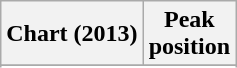<table class="wikitable sortable plainrowheaders">
<tr>
<th>Chart (2013)</th>
<th>Peak<br>position</th>
</tr>
<tr>
</tr>
<tr>
</tr>
</table>
